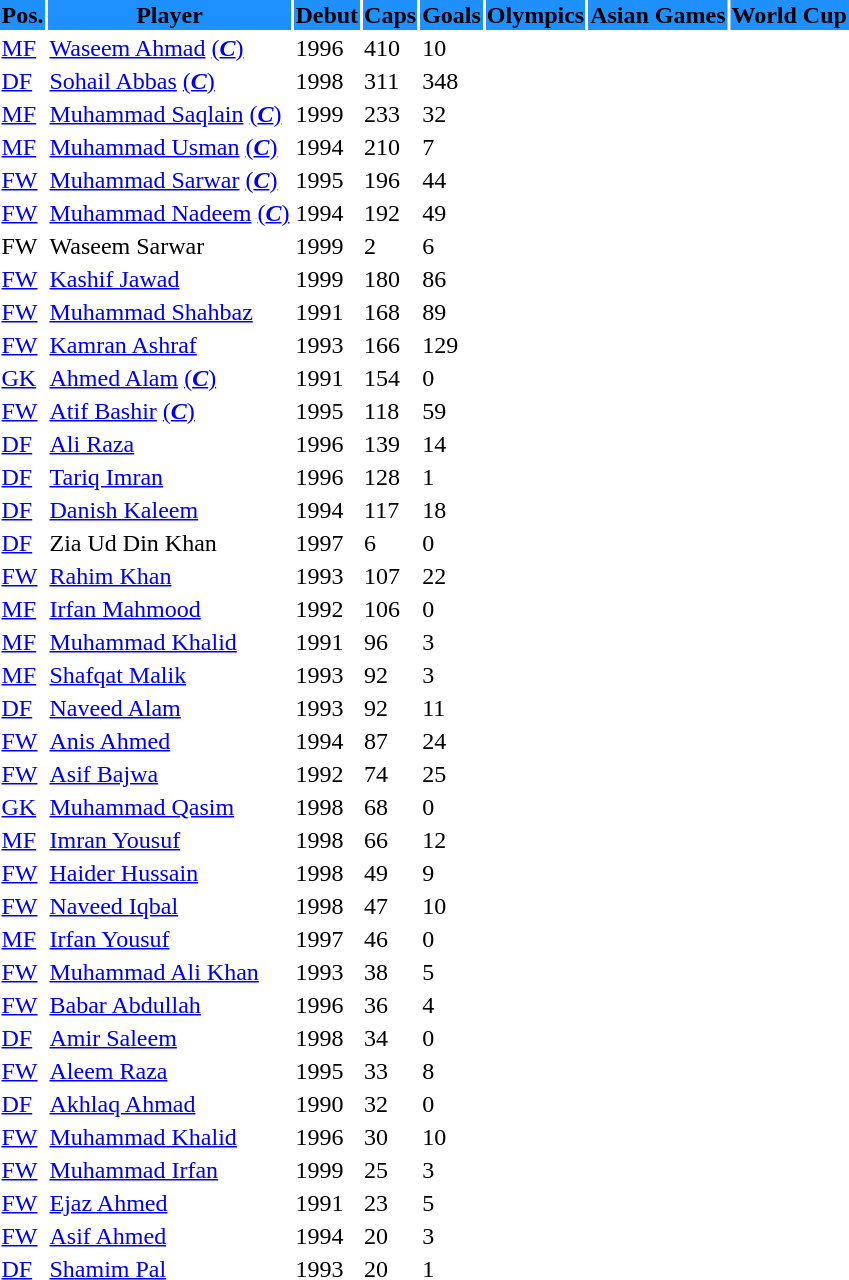<table class="sortable toccolours">
<tr>
<th style="background:#1E90FF;">Pos.</th>
<th style="background:#1E90FF;">Player</th>
<th style="background:#1E90FF;">Debut</th>
<th style="background:#1E90FF;">Caps</th>
<th style="background:#1E90FF;">Goals</th>
<th style="background:#1E90FF;">Olympics</th>
<th style="background:#1E90FF;">Asian Games</th>
<th style="background:#1E90FF;">World Cup</th>
</tr>
<tr>
<td><a href='#'>MF</a></td>
<td><a href='#'>Waseem Ahmad</a> <a href='#'>(<strong><em>C</em></strong>)</a></td>
<td>1996</td>
<td>410</td>
<td>10</td>
<td></td>
<td></td>
<td></td>
</tr>
<tr>
<td><a href='#'>DF</a></td>
<td><a href='#'>Sohail Abbas</a> <a href='#'>(<strong><em>C</em></strong>)</a></td>
<td>1998</td>
<td>311</td>
<td>348</td>
<td></td>
<td></td>
<td></td>
</tr>
<tr>
<td><a href='#'>MF</a></td>
<td><a href='#'>Muhammad Saqlain</a> <a href='#'>(<strong><em>C</em></strong>)</a></td>
<td>1999</td>
<td>233</td>
<td>32</td>
<td></td>
<td></td>
<td></td>
</tr>
<tr>
<td><a href='#'>MF</a></td>
<td><a href='#'>Muhammad Usman</a> <a href='#'>(<strong><em>C</em></strong>)</a></td>
<td>1994</td>
<td>210</td>
<td>7</td>
<td></td>
<td></td>
<td></td>
</tr>
<tr>
<td><a href='#'>FW</a></td>
<td><a href='#'>Muhammad Sarwar</a> <a href='#'>(<strong><em>C</em></strong>)</a></td>
<td>1995</td>
<td>196</td>
<td>44</td>
<td></td>
<td></td>
<td></td>
</tr>
<tr>
<td><a href='#'>FW</a></td>
<td><a href='#'>Muhammad Nadeem</a> <a href='#'>(<strong><em>C</em></strong>)</a></td>
<td>1994</td>
<td>192</td>
<td>49</td>
<td></td>
<td></td>
<td></td>
</tr>
<tr>
<td>FW</td>
<td>Waseem Sarwar</td>
<td>1999</td>
<td>2</td>
<td>6</td>
<td></td>
<td></td>
</tr>
<tr>
<td><a href='#'>FW</a></td>
<td><a href='#'>Kashif Jawad</a></td>
<td>1999</td>
<td>180</td>
<td>86</td>
<td></td>
<td></td>
<td></td>
</tr>
<tr>
<td><a href='#'>FW</a></td>
<td><a href='#'>Muhammad Shahbaz</a></td>
<td>1991</td>
<td>168</td>
<td>89</td>
<td></td>
<td></td>
<td></td>
</tr>
<tr>
<td><a href='#'>FW</a></td>
<td><a href='#'>Kamran Ashraf</a></td>
<td>1993</td>
<td>166</td>
<td>129</td>
<td></td>
<td></td>
<td></td>
</tr>
<tr>
<td><a href='#'>GK</a></td>
<td><a href='#'>Ahmed Alam</a> <a href='#'>(<strong><em>C</em></strong>)</a></td>
<td>1991</td>
<td>154</td>
<td>0</td>
<td></td>
<td></td>
<td></td>
</tr>
<tr>
<td><a href='#'>FW</a></td>
<td><a href='#'>Atif Bashir</a> <a href='#'>(<strong><em>C</em></strong>)</a></td>
<td>1995</td>
<td>118</td>
<td>59</td>
<td></td>
<td></td>
<td></td>
</tr>
<tr>
<td><a href='#'>DF</a></td>
<td><a href='#'>Ali Raza</a></td>
<td>1996</td>
<td>139</td>
<td>14</td>
<td></td>
<td></td>
<td></td>
</tr>
<tr>
<td><a href='#'>DF</a></td>
<td><a href='#'>Tariq Imran</a></td>
<td>1996</td>
<td>128</td>
<td>1</td>
<td></td>
<td></td>
<td></td>
</tr>
<tr>
<td><a href='#'>DF</a></td>
<td><a href='#'>Danish Kaleem</a></td>
<td>1994</td>
<td>117</td>
<td>18</td>
<td></td>
<td></td>
<td></td>
</tr>
<tr>
<td><a href='#'>DF</a></td>
<td>Zia Ud Din Khan</td>
<td>1997</td>
<td>6</td>
<td>0</td>
<td></td>
<td></td>
</tr>
<tr>
<td><a href='#'>FW</a></td>
<td><a href='#'>Rahim Khan</a></td>
<td>1993</td>
<td>107</td>
<td>22</td>
<td></td>
<td></td>
<td></td>
</tr>
<tr>
<td><a href='#'>MF</a></td>
<td><a href='#'>Irfan Mahmood</a></td>
<td>1992</td>
<td>106</td>
<td>0</td>
<td></td>
<td></td>
<td></td>
</tr>
<tr>
<td><a href='#'>MF</a></td>
<td><a href='#'>Muhammad Khalid</a></td>
<td>1991</td>
<td>96</td>
<td>3</td>
<td></td>
<td></td>
<td></td>
</tr>
<tr>
<td><a href='#'>MF</a></td>
<td><a href='#'>Shafqat Malik</a></td>
<td>1993</td>
<td>92</td>
<td>3</td>
<td></td>
<td></td>
<td></td>
</tr>
<tr>
<td><a href='#'>DF</a></td>
<td><a href='#'>Naveed Alam</a></td>
<td>1993</td>
<td>92</td>
<td>11</td>
<td></td>
<td></td>
<td></td>
</tr>
<tr>
<td><a href='#'>FW</a></td>
<td><a href='#'>Anis Ahmed</a></td>
<td>1994</td>
<td>87</td>
<td>24</td>
<td></td>
<td></td>
<td></td>
</tr>
<tr>
<td><a href='#'>FW</a></td>
<td><a href='#'>Asif Bajwa</a></td>
<td>1992</td>
<td>74</td>
<td>25</td>
<td></td>
<td></td>
<td></td>
</tr>
<tr>
<td><a href='#'>GK</a></td>
<td><a href='#'>Muhammad Qasim</a></td>
<td>1998</td>
<td>68</td>
<td>0</td>
<td></td>
<td></td>
<td></td>
</tr>
<tr>
<td><a href='#'>MF</a></td>
<td><a href='#'>Imran Yousuf</a></td>
<td>1998</td>
<td>66</td>
<td>12</td>
<td></td>
<td></td>
<td></td>
</tr>
<tr>
<td><a href='#'>FW</a></td>
<td><a href='#'>Haider Hussain</a></td>
<td>1998</td>
<td>49</td>
<td>9</td>
<td></td>
<td></td>
<td></td>
</tr>
<tr>
<td><a href='#'>FW</a></td>
<td><a href='#'>Naveed Iqbal</a></td>
<td>1998</td>
<td>47</td>
<td>10</td>
<td></td>
<td></td>
<td></td>
</tr>
<tr>
<td><a href='#'>MF</a></td>
<td><a href='#'>Irfan Yousuf</a></td>
<td>1997</td>
<td>46</td>
<td>0</td>
<td></td>
<td></td>
<td></td>
</tr>
<tr>
<td><a href='#'>FW</a></td>
<td><a href='#'>Muhammad Ali Khan</a></td>
<td>1993</td>
<td>38</td>
<td>5</td>
<td></td>
<td></td>
<td></td>
</tr>
<tr>
<td><a href='#'>FW</a></td>
<td><a href='#'>Babar Abdullah</a></td>
<td>1996</td>
<td>36</td>
<td>4</td>
<td></td>
<td></td>
<td></td>
</tr>
<tr>
<td><a href='#'>DF</a></td>
<td><a href='#'>Amir Saleem</a></td>
<td>1998</td>
<td>34</td>
<td>0</td>
<td></td>
<td></td>
<td></td>
</tr>
<tr>
<td><a href='#'>FW</a></td>
<td><a href='#'>Aleem Raza</a></td>
<td>1995</td>
<td>33</td>
<td>8</td>
<td></td>
<td></td>
<td></td>
</tr>
<tr>
<td><a href='#'>DF</a></td>
<td><a href='#'>Akhlaq Ahmad</a></td>
<td>1990</td>
<td>32</td>
<td>0</td>
<td></td>
<td></td>
<td></td>
</tr>
<tr>
<td><a href='#'>FW</a></td>
<td><a href='#'>Muhammad Khalid</a></td>
<td>1996</td>
<td>30</td>
<td>10</td>
<td></td>
<td></td>
<td></td>
</tr>
<tr>
<td><a href='#'>FW</a></td>
<td><a href='#'>Muhammad Irfan</a></td>
<td>1999</td>
<td>25</td>
<td>3</td>
<td></td>
<td></td>
<td></td>
</tr>
<tr>
<td><a href='#'>FW</a></td>
<td><a href='#'>Ejaz Ahmed</a></td>
<td>1991</td>
<td>23</td>
<td>5</td>
<td></td>
<td></td>
<td></td>
</tr>
<tr>
<td><a href='#'>FW</a></td>
<td><a href='#'>Asif Ahmed</a></td>
<td>1994</td>
<td>20</td>
<td>3</td>
<td></td>
<td></td>
<td></td>
</tr>
<tr>
<td><a href='#'>DF</a></td>
<td><a href='#'>Shamim Pal</a></td>
<td>1993</td>
<td>20</td>
<td>1</td>
<td></td>
<td></td>
<td></td>
</tr>
</table>
